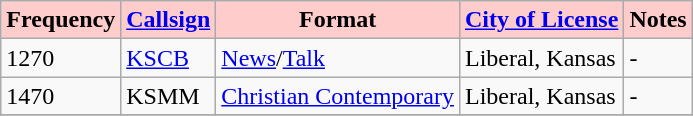<table class="wikitable">
<tr>
<th style="background:#ffcccc;"><strong>Frequency</strong></th>
<th style="background:#ffcccc;"><strong><a href='#'>Callsign</a></strong></th>
<th style="background:#ffcccc;"><strong>Format</strong></th>
<th style="background:#ffcccc;"><strong><a href='#'>City of License</a></strong></th>
<th style="background:#ffcccc;"><strong>Notes</strong></th>
</tr>
<tr>
<td>1270</td>
<td><a href='#'>KSCB</a></td>
<td><a href='#'>News</a>/<a href='#'>Talk</a></td>
<td>Liberal, Kansas</td>
<td>-</td>
</tr>
<tr>
<td>1470</td>
<td>KSMM</td>
<td><a href='#'>Christian Contemporary</a></td>
<td>Liberal, Kansas</td>
<td>-</td>
</tr>
<tr>
</tr>
</table>
